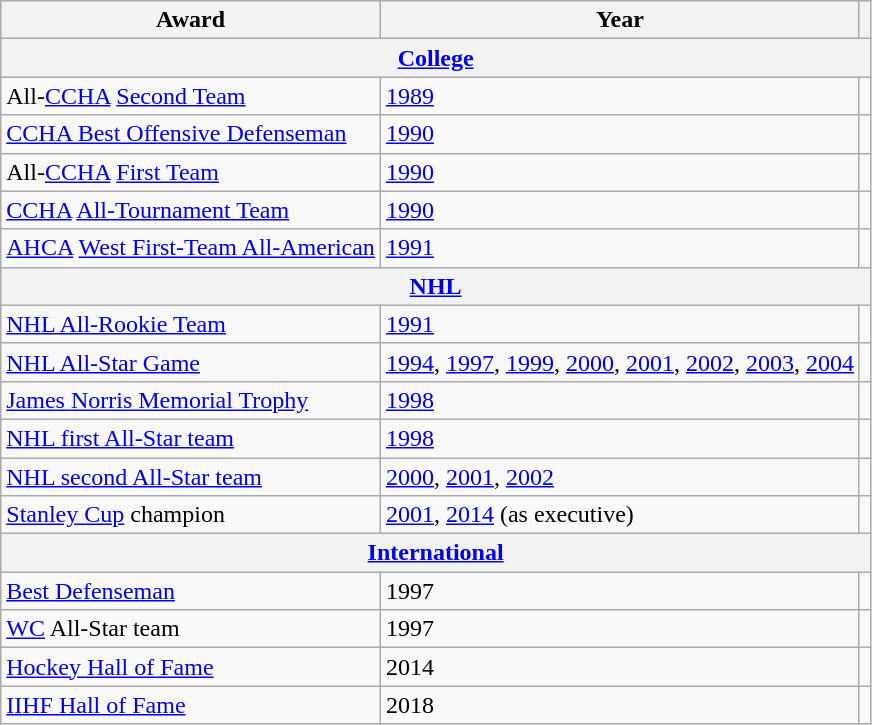<table class="wikitable">
<tr>
<th>Award</th>
<th>Year</th>
<th></th>
</tr>
<tr ALIGN="center" bgcolor="#e0e0e0">
<th colspan="3"><a href='#'>College</a></th>
</tr>
<tr>
<td>All-<a href='#'>CCHA</a> <a href='#'>Second Team</a></td>
<td><a href='#'>1989</a></td>
<td></td>
</tr>
<tr>
<td><a href='#'>CCHA Best Offensive Defenseman</a></td>
<td><a href='#'>1990</a></td>
<td></td>
</tr>
<tr>
<td>All-<a href='#'>CCHA</a> <a href='#'>First Team</a></td>
<td><a href='#'>1990</a></td>
<td></td>
</tr>
<tr>
<td><a href='#'>CCHA</a> <a href='#'>All-Tournament Team</a></td>
<td><a href='#'>1990</a></td>
<td></td>
</tr>
<tr>
<td><a href='#'>AHCA</a> <a href='#'>West First-Team All-American</a></td>
<td><a href='#'>1991</a></td>
<td></td>
</tr>
<tr ALIGN="center" bgcolor="#e0e0e0">
<th colspan="3"><a href='#'>NHL</a></th>
</tr>
<tr>
<td><a href='#'>NHL All-Rookie Team</a></td>
<td><a href='#'>1991</a></td>
<td></td>
</tr>
<tr>
<td><a href='#'>NHL All-Star Game</a></td>
<td><a href='#'>1994</a>, <a href='#'>1997</a>, <a href='#'>1999</a>, <a href='#'>2000</a>, <a href='#'>2001</a>, <a href='#'>2002</a>, <a href='#'>2003</a>, <a href='#'>2004</a></td>
<td></td>
</tr>
<tr>
<td><a href='#'>James Norris Memorial Trophy</a></td>
<td><a href='#'>1998</a></td>
<td></td>
</tr>
<tr>
<td><a href='#'>NHL first All-Star team</a></td>
<td><a href='#'>1998</a></td>
<td></td>
</tr>
<tr>
<td><a href='#'>NHL second All-Star team</a></td>
<td><a href='#'>2000</a>, <a href='#'>2001</a>, <a href='#'>2002</a></td>
<td></td>
</tr>
<tr>
<td><a href='#'>Stanley Cup</a> champion</td>
<td><a href='#'>2001</a>, <a href='#'>2014</a> (as executive)</td>
<td></td>
</tr>
<tr>
<th colspan="3"><a href='#'>International</a></th>
</tr>
<tr>
<td><a href='#'>Best Defenseman</a></td>
<td>1997</td>
<td></td>
</tr>
<tr>
<td><a href='#'>WC</a> All-Star team</td>
<td>1997</td>
<td></td>
</tr>
<tr>
<td><a href='#'>Hockey Hall of Fame</a></td>
<td>2014</td>
<td></td>
</tr>
<tr>
<td><a href='#'>IIHF Hall of Fame</a></td>
<td>2018</td>
<td></td>
</tr>
</table>
